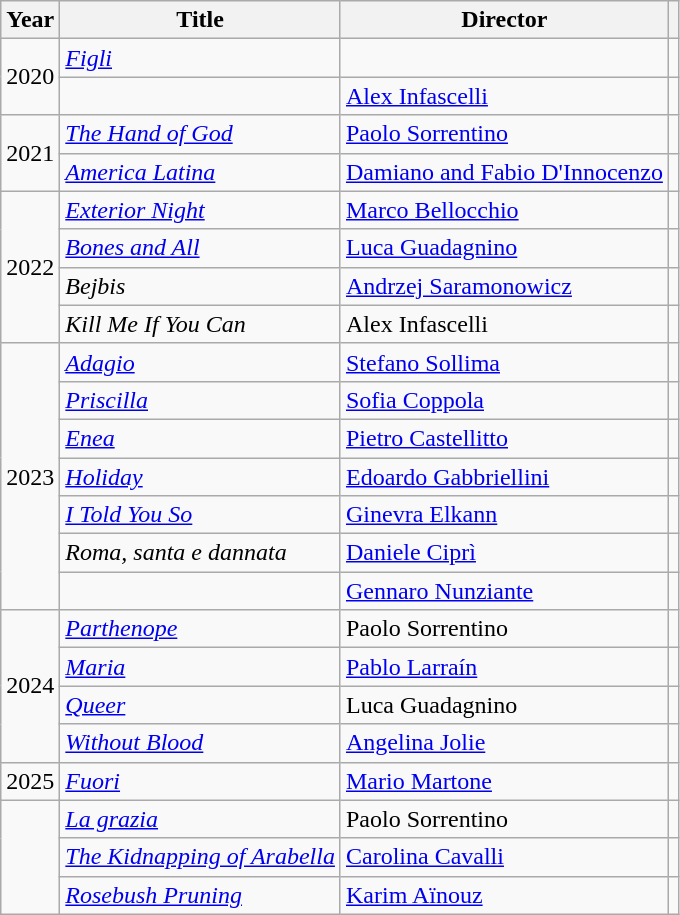<table class="wikitable plainrowheaders sortable">
<tr style="text-align:center;">
<th>Year</th>
<th>Title</th>
<th>Director</th>
<th class="unsortable"></th>
</tr>
<tr>
<td rowspan="2">2020</td>
<td><em><a href='#'>Figli</a></em></td>
<td></td>
<td></td>
</tr>
<tr>
<td><em></em></td>
<td><a href='#'>Alex Infascelli</a></td>
<td></td>
</tr>
<tr>
<td rowspan="2">2021</td>
<td><em><a href='#'>The Hand of God</a></em></td>
<td><a href='#'>Paolo Sorrentino</a></td>
<td></td>
</tr>
<tr>
<td><em><a href='#'>America Latina</a></em></td>
<td><a href='#'>Damiano and Fabio D'Innocenzo</a></td>
<td></td>
</tr>
<tr>
<td rowspan="4">2022</td>
<td><em><a href='#'>Exterior Night</a></em></td>
<td><a href='#'>Marco Bellocchio</a></td>
<td></td>
</tr>
<tr>
<td><em><a href='#'>Bones and All</a></em></td>
<td><a href='#'>Luca Guadagnino</a></td>
<td></td>
</tr>
<tr>
<td><em>Bejbis</em></td>
<td><a href='#'>Andrzej Saramonowicz</a></td>
<td></td>
</tr>
<tr>
<td><em>Kill Me If You Can</em></td>
<td>Alex Infascelli</td>
<td></td>
</tr>
<tr>
<td rowspan="7">2023</td>
<td><em><a href='#'>Adagio</a></em></td>
<td><a href='#'>Stefano Sollima</a></td>
<td></td>
</tr>
<tr>
<td><em><a href='#'>Priscilla</a></em></td>
<td><a href='#'>Sofia Coppola</a></td>
<td></td>
</tr>
<tr>
<td><em><a href='#'>Enea</a></em></td>
<td><a href='#'>Pietro Castellitto</a></td>
<td></td>
</tr>
<tr>
<td><em><a href='#'>Holiday</a></em></td>
<td><a href='#'>Edoardo Gabbriellini</a></td>
<td></td>
</tr>
<tr>
<td><em><a href='#'>I Told You So</a></em></td>
<td><a href='#'>Ginevra Elkann</a></td>
<td></td>
</tr>
<tr>
<td><em>Roma, santa e dannata</em></td>
<td><a href='#'>Daniele Ciprì</a></td>
<td></td>
</tr>
<tr>
<td><em></em></td>
<td><a href='#'>Gennaro Nunziante</a></td>
<td></td>
</tr>
<tr>
<td rowspan="4">2024</td>
<td><em><a href='#'>Parthenope</a></em></td>
<td>Paolo Sorrentino</td>
<td></td>
</tr>
<tr>
<td><em><a href='#'>Maria</a></em></td>
<td><a href='#'>Pablo Larraín</a></td>
<td></td>
</tr>
<tr>
<td><em><a href='#'>Queer</a></em></td>
<td>Luca Guadagnino</td>
<td></td>
</tr>
<tr>
<td><em><a href='#'>Without Blood</a></em></td>
<td><a href='#'>Angelina Jolie</a></td>
<td></td>
</tr>
<tr>
<td>2025</td>
<td><em><a href='#'>Fuori</a></em></td>
<td><a href='#'>Mario Martone</a></td>
<td></td>
</tr>
<tr>
<td rowspan="3"></td>
<td><em><a href='#'>La grazia</a></em></td>
<td>Paolo Sorrentino</td>
<td></td>
</tr>
<tr>
<td><em><a href='#'>The Kidnapping of Arabella</a></em></td>
<td><a href='#'>Carolina Cavalli</a></td>
<td></td>
</tr>
<tr>
<td><em><a href='#'>Rosebush Pruning</a></em></td>
<td><a href='#'>Karim Aïnouz</a></td>
<td></td>
</tr>
</table>
